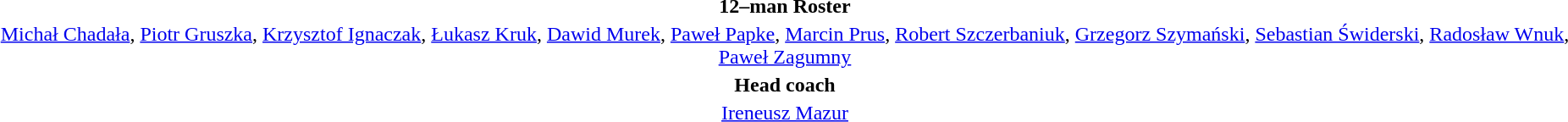<table style="text-align: center; margin-top: 2em; margin-left: auto; margin-right: auto">
<tr>
<td><strong>12–man Roster</strong></td>
</tr>
<tr>
<td><a href='#'>Michał Chadała</a>, <a href='#'>Piotr Gruszka</a>, <a href='#'>Krzysztof Ignaczak</a>, <a href='#'>Łukasz Kruk</a>, <a href='#'>Dawid Murek</a>, <a href='#'>Paweł Papke</a>, <a href='#'>Marcin Prus</a>, <a href='#'>Robert Szczerbaniuk</a>, <a href='#'>Grzegorz Szymański</a>, <a href='#'>Sebastian Świderski</a>, <a href='#'>Radosław Wnuk</a>, <a href='#'>Paweł Zagumny</a></td>
</tr>
<tr>
<td><strong>Head coach</strong></td>
</tr>
<tr>
<td><a href='#'>Ireneusz Mazur</a></td>
</tr>
</table>
